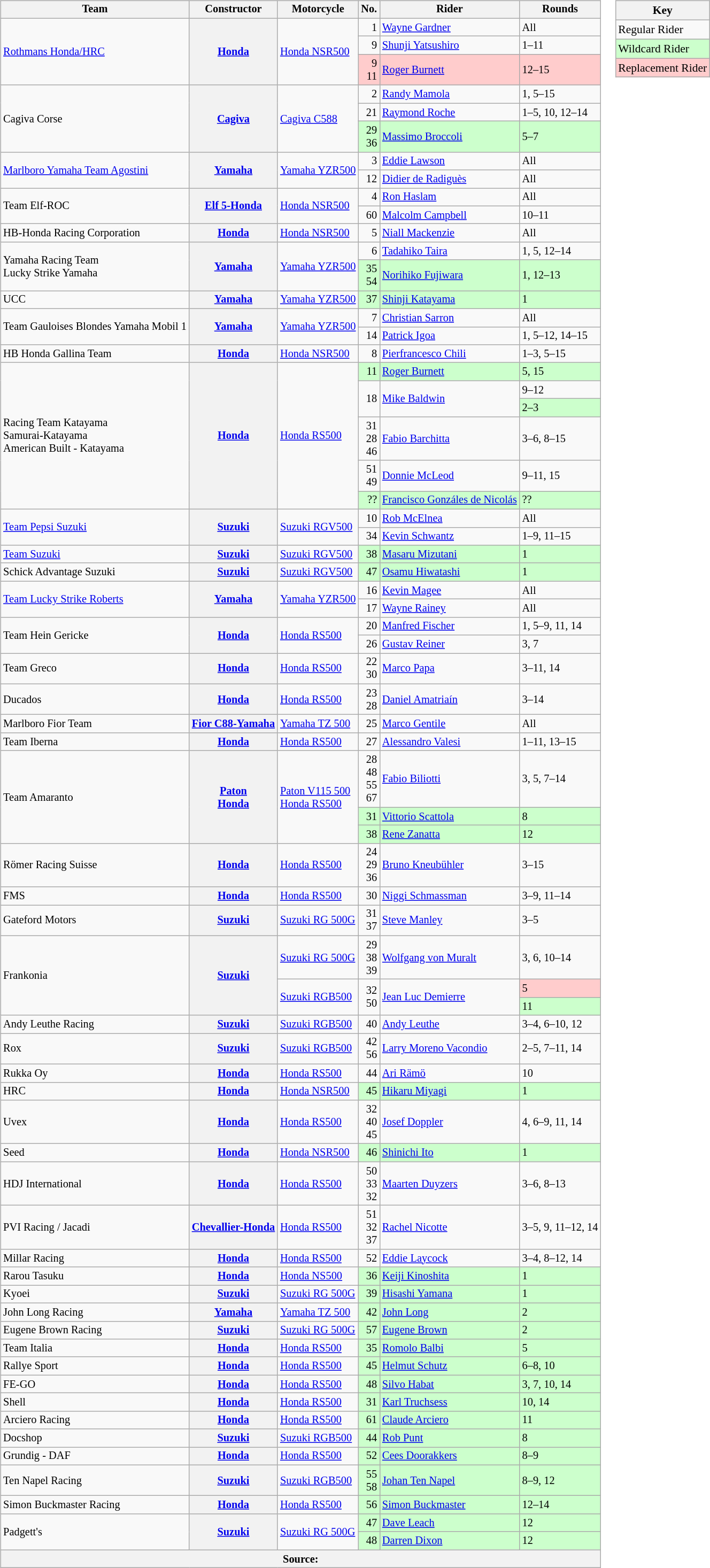<table>
<tr>
<td><br><table class="wikitable" style="font-size: 85%">
<tr>
<th>Team</th>
<th>Constructor</th>
<th>Motorcycle</th>
<th>No.</th>
<th>Rider</th>
<th>Rounds</th>
</tr>
<tr>
<td rowspan=3><a href='#'>Rothmans Honda/HRC</a></td>
<th rowspan=3><a href='#'>Honda</a></th>
<td rowspan=3><a href='#'>Honda NSR500</a></td>
<td align="right">1</td>
<td> <a href='#'>Wayne Gardner</a></td>
<td>All</td>
</tr>
<tr>
<td align="right">9</td>
<td> <a href='#'>Shunji Yatsushiro</a></td>
<td>1–11</td>
</tr>
<tr style="background-color:#ffcccc">
<td align="right">9<br>11</td>
<td> <a href='#'>Roger Burnett</a></td>
<td>12–15</td>
</tr>
<tr>
<td rowspan=3>Cagiva Corse</td>
<th rowspan=3><a href='#'>Cagiva</a></th>
<td rowspan=3><a href='#'>Cagiva C588</a></td>
<td align="right">2</td>
<td> <a href='#'>Randy Mamola</a></td>
<td>1, 5–15</td>
</tr>
<tr>
<td align="right">21</td>
<td> <a href='#'>Raymond Roche</a></td>
<td>1–5, 10, 12–14</td>
</tr>
<tr style="background-color:#ccffcc">
<td align="right">29<br>36</td>
<td> <a href='#'>Massimo Broccoli</a></td>
<td>5–7</td>
</tr>
<tr>
<td rowspan=2><a href='#'>Marlboro Yamaha Team Agostini</a></td>
<th rowspan=2><a href='#'>Yamaha</a></th>
<td rowspan=2><a href='#'>Yamaha YZR500</a></td>
<td align="right">3</td>
<td> <a href='#'>Eddie Lawson</a></td>
<td>All</td>
</tr>
<tr>
<td align="right">12</td>
<td> <a href='#'>Didier de Radiguès</a></td>
<td>All</td>
</tr>
<tr>
<td rowspan=2>Team Elf-ROC</td>
<th rowspan=2><a href='#'>Elf 5-Honda</a></th>
<td rowspan=2><a href='#'>Honda NSR500</a></td>
<td align="right">4</td>
<td> <a href='#'>Ron Haslam</a></td>
<td>All</td>
</tr>
<tr>
<td align="right">60</td>
<td> <a href='#'>Malcolm Campbell</a></td>
<td>10–11</td>
</tr>
<tr>
<td>HB-Honda Racing Corporation</td>
<th><a href='#'>Honda</a></th>
<td><a href='#'>Honda NSR500</a></td>
<td align="right">5</td>
<td> <a href='#'>Niall Mackenzie</a></td>
<td>All</td>
</tr>
<tr>
<td rowspan=2>Yamaha Racing Team <br> Lucky Strike Yamaha</td>
<th rowspan=2><a href='#'>Yamaha</a></th>
<td rowspan=2><a href='#'>Yamaha YZR500</a></td>
<td align="right">6</td>
<td> <a href='#'>Tadahiko Taira</a></td>
<td>1, 5, 12–14</td>
</tr>
<tr style="background-color:#ccffcc">
<td align="right">35<br>54</td>
<td> <a href='#'>Norihiko Fujiwara</a></td>
<td>1, 12–13</td>
</tr>
<tr>
<td>UCC</td>
<th><a href='#'>Yamaha</a></th>
<td><a href='#'>Yamaha YZR500</a></td>
<td align="right" style="background-color:#ccffcc">37</td>
<td style="background-color:#ccffcc"> <a href='#'>Shinji Katayama</a></td>
<td style="background-color:#ccffcc">1</td>
</tr>
<tr>
<td rowspan=2>Team Gauloises Blondes Yamaha Mobil 1</td>
<th rowspan=2><a href='#'>Yamaha</a></th>
<td rowspan=2><a href='#'>Yamaha YZR500</a></td>
<td align="right">7</td>
<td> <a href='#'>Christian Sarron</a></td>
<td>All</td>
</tr>
<tr>
<td align="right">14</td>
<td> <a href='#'>Patrick Igoa</a></td>
<td>1, 5–12, 14–15</td>
</tr>
<tr>
<td>HB Honda Gallina Team</td>
<th><a href='#'>Honda</a></th>
<td><a href='#'>Honda NSR500</a></td>
<td align="right">8</td>
<td> <a href='#'>Pierfrancesco Chili</a></td>
<td>1–3, 5–15</td>
</tr>
<tr>
<td rowspan="6">Racing Team Katayama<br>Samurai-Katayama<br>American Built - Katayama</td>
<th rowspan="6"><a href='#'>Honda</a></th>
<td rowspan="6"><a href='#'>Honda RS500</a></td>
<td align="right" style="background-color:#ccffcc">11</td>
<td style="background-color:#ccffcc"> <a href='#'>Roger Burnett</a></td>
<td style="background-color:#ccffcc">5, 15</td>
</tr>
<tr>
<td rowspan="2" align="right">18</td>
<td rowspan="2"> <a href='#'>Mike Baldwin</a></td>
<td>9–12</td>
</tr>
<tr>
<td style="background-color:#ccffcc">2–3</td>
</tr>
<tr>
<td align="right">31<br>28<br>46</td>
<td> <a href='#'>Fabio Barchitta</a></td>
<td>3–6, 8–15</td>
</tr>
<tr>
<td align="right">51<br>49</td>
<td> <a href='#'>Donnie McLeod</a></td>
<td>9–11, 15</td>
</tr>
<tr style="background-color:#ccffcc">
<td align="right">??</td>
<td> <a href='#'>Francisco Gonzáles de Nicolás</a></td>
<td>??</td>
</tr>
<tr>
<td rowspan=2><a href='#'>Team Pepsi Suzuki</a></td>
<th rowspan=2><a href='#'>Suzuki</a></th>
<td rowspan=2><a href='#'>Suzuki RGV500</a></td>
<td align="right">10</td>
<td> <a href='#'>Rob McElnea</a></td>
<td>All</td>
</tr>
<tr>
<td align="right">34</td>
<td> <a href='#'>Kevin Schwantz</a></td>
<td>1–9, 11–15</td>
</tr>
<tr>
<td><a href='#'>Team Suzuki</a></td>
<th><a href='#'>Suzuki</a></th>
<td><a href='#'>Suzuki RGV500</a></td>
<td align="right" style="background-color:#ccffcc">38</td>
<td style="background-color:#ccffcc"> <a href='#'>Masaru Mizutani</a></td>
<td style="background-color:#ccffcc">1</td>
</tr>
<tr>
<td>Schick Advantage Suzuki</td>
<th><a href='#'>Suzuki</a></th>
<td><a href='#'>Suzuki RGV500</a></td>
<td align="right" style="background-color:#ccffcc">47</td>
<td style="background-color:#ccffcc"> <a href='#'>Osamu Hiwatashi</a></td>
<td style="background-color:#ccffcc">1</td>
</tr>
<tr>
<td rowspan=2><a href='#'>Team Lucky Strike Roberts</a></td>
<th rowspan=2><a href='#'>Yamaha</a></th>
<td rowspan=2><a href='#'>Yamaha YZR500</a></td>
<td align="right">16</td>
<td> <a href='#'>Kevin Magee</a></td>
<td>All</td>
</tr>
<tr>
<td align="right">17</td>
<td> <a href='#'>Wayne Rainey</a></td>
<td>All</td>
</tr>
<tr>
<td rowspan=2>Team Hein Gericke</td>
<th rowspan=2><a href='#'>Honda</a></th>
<td rowspan=2><a href='#'>Honda RS500</a></td>
<td align="right">20</td>
<td> <a href='#'>Manfred Fischer</a></td>
<td>1, 5–9, 11, 14</td>
</tr>
<tr>
<td align="right">26</td>
<td> <a href='#'>Gustav Reiner</a></td>
<td>3, 7</td>
</tr>
<tr>
<td>Team Greco</td>
<th><a href='#'>Honda</a></th>
<td><a href='#'>Honda RS500</a></td>
<td align="right">22<br>30</td>
<td> <a href='#'>Marco Papa</a></td>
<td>3–11, 14</td>
</tr>
<tr>
<td>Ducados</td>
<th><a href='#'>Honda</a></th>
<td><a href='#'>Honda RS500</a></td>
<td align="right">23<br>28</td>
<td> <a href='#'>Daniel Amatriaín</a></td>
<td>3–14</td>
</tr>
<tr>
<td>Marlboro Fior Team</td>
<th><a href='#'>Fior C88-Yamaha</a></th>
<td><a href='#'>Yamaha TZ 500</a></td>
<td align="right">25</td>
<td> <a href='#'>Marco Gentile</a></td>
<td>All</td>
</tr>
<tr>
<td>Team Iberna</td>
<th><a href='#'>Honda</a></th>
<td><a href='#'>Honda RS500</a></td>
<td align="right">27</td>
<td> <a href='#'>Alessandro Valesi</a></td>
<td>1–11, 13–15</td>
</tr>
<tr>
<td rowspan="3">Team Amaranto</td>
<th rowspan="3"><a href='#'>Paton</a><br><a href='#'>Honda</a></th>
<td rowspan="3"><a href='#'>Paton V115 500</a><br><a href='#'>Honda RS500</a></td>
<td align="right">28<br>48<br>55<br>67</td>
<td> <a href='#'>Fabio Biliotti</a></td>
<td>3, 5, 7–14</td>
</tr>
<tr>
<td align="right" style="background-color:#ccffcc">31</td>
<td style="background-color:#ccffcc"> <a href='#'>Vittorio Scattola</a></td>
<td style="background-color:#ccffcc">8</td>
</tr>
<tr>
<td align="right" style="background-color:#ccffcc">38</td>
<td style="background-color:#ccffcc"> <a href='#'>Rene Zanatta</a></td>
<td style="background-color:#ccffcc">12</td>
</tr>
<tr>
<td>Römer Racing Suisse</td>
<th><a href='#'>Honda</a></th>
<td><a href='#'>Honda RS500</a></td>
<td align="right">24<br>29<br>36</td>
<td> <a href='#'>Bruno Kneubühler</a></td>
<td>3–15</td>
</tr>
<tr>
<td>FMS</td>
<th><a href='#'>Honda</a></th>
<td><a href='#'>Honda RS500</a></td>
<td align="right">30</td>
<td> <a href='#'>Niggi Schmassman</a></td>
<td>3–9, 11–14</td>
</tr>
<tr>
<td>Gateford Motors</td>
<th><a href='#'>Suzuki</a></th>
<td><a href='#'>Suzuki RG 500G</a></td>
<td align="right">31<br>37</td>
<td> <a href='#'>Steve Manley</a></td>
<td>3–5</td>
</tr>
<tr>
<td rowspan="3">Frankonia</td>
<th rowspan="3"><a href='#'>Suzuki</a></th>
<td><a href='#'>Suzuki RG 500G</a></td>
<td align="right">29<br>38<br>39</td>
<td> <a href='#'>Wolfgang von Muralt</a></td>
<td>3, 6, 10–14</td>
</tr>
<tr>
<td rowspan="2"><a href='#'>Suzuki RGB500</a></td>
<td rowspan="2" align="right">32<br>50</td>
<td rowspan="2"> <a href='#'>Jean Luc Demierre</a></td>
<td style="background-color:#ffcccc">5</td>
</tr>
<tr>
<td style="background-color:#ccffcc">11</td>
</tr>
<tr>
<td>Andy Leuthe Racing</td>
<th><a href='#'>Suzuki</a></th>
<td><a href='#'>Suzuki RGB500</a></td>
<td align="right">40</td>
<td> <a href='#'>Andy Leuthe</a></td>
<td>3–4, 6–10, 12</td>
</tr>
<tr>
<td>Rox</td>
<th><a href='#'>Suzuki</a></th>
<td><a href='#'>Suzuki RGB500</a></td>
<td align="right">42<br>56</td>
<td> <a href='#'>Larry Moreno Vacondio</a></td>
<td>2–5, 7–11, 14</td>
</tr>
<tr>
<td>Rukka Oy</td>
<th><a href='#'>Honda</a></th>
<td><a href='#'>Honda RS500</a></td>
<td align="right">44</td>
<td> <a href='#'>Ari Rämö</a></td>
<td>10</td>
</tr>
<tr>
<td>HRC</td>
<th><a href='#'>Honda</a></th>
<td><a href='#'>Honda NSR500</a></td>
<td align="right" style="background-color:#ccffcc">45</td>
<td style="background-color:#ccffcc"> <a href='#'>Hikaru Miyagi</a></td>
<td style="background-color:#ccffcc">1</td>
</tr>
<tr>
<td>Uvex</td>
<th><a href='#'>Honda</a></th>
<td><a href='#'>Honda RS500</a></td>
<td align="right">32<br>40<br>45</td>
<td> <a href='#'>Josef Doppler</a></td>
<td>4, 6–9, 11, 14</td>
</tr>
<tr>
<td>Seed</td>
<th><a href='#'>Honda</a></th>
<td><a href='#'>Honda NSR500</a></td>
<td align="right" style="background-color:#ccffcc">46</td>
<td style="background-color:#ccffcc"> <a href='#'>Shinichi Ito</a></td>
<td style="background-color:#ccffcc">1</td>
</tr>
<tr>
<td>HDJ International</td>
<th><a href='#'>Honda</a></th>
<td><a href='#'>Honda RS500</a></td>
<td align="right">50<br>33<br>32</td>
<td> <a href='#'>Maarten Duyzers</a></td>
<td>3–6, 8–13</td>
</tr>
<tr>
<td>PVI Racing / Jacadi</td>
<th><a href='#'>Chevallier-Honda</a></th>
<td><a href='#'>Honda RS500</a></td>
<td align="right">51<br>32<br>37</td>
<td> <a href='#'>Rachel Nicotte</a></td>
<td>3–5, 9, 11–12, 14</td>
</tr>
<tr>
<td>Millar Racing</td>
<th><a href='#'>Honda</a></th>
<td><a href='#'>Honda RS500</a></td>
<td align="right">52</td>
<td> <a href='#'>Eddie Laycock</a></td>
<td>3–4, 8–12, 14</td>
</tr>
<tr>
<td>Rarou Tasuku</td>
<th><a href='#'>Honda</a></th>
<td><a href='#'>Honda NS500</a></td>
<td align="right" style="background-color:#ccffcc">36</td>
<td style="background-color:#ccffcc"> <a href='#'>Keiji Kinoshita</a></td>
<td style="background-color:#ccffcc">1</td>
</tr>
<tr>
<td>Kyoei</td>
<th><a href='#'>Suzuki</a></th>
<td><a href='#'>Suzuki RG 500G</a></td>
<td align="right" style="background-color:#ccffcc">39</td>
<td style="background-color:#ccffcc"> <a href='#'>Hisashi Yamana</a></td>
<td style="background-color:#ccffcc">1</td>
</tr>
<tr>
<td>John Long Racing</td>
<th><a href='#'>Yamaha</a></th>
<td><a href='#'>Yamaha TZ 500</a></td>
<td align="right" style="background-color:#ccffcc">42</td>
<td style="background-color:#ccffcc"> <a href='#'>John Long</a></td>
<td style="background-color:#ccffcc">2</td>
</tr>
<tr>
<td>Eugene Brown Racing</td>
<th><a href='#'>Suzuki</a></th>
<td><a href='#'>Suzuki RG 500G</a></td>
<td align="right" style="background-color:#ccffcc">57</td>
<td style="background-color:#ccffcc"> <a href='#'>Eugene Brown</a></td>
<td style="background-color:#ccffcc">2</td>
</tr>
<tr>
<td>Team Italia</td>
<th><a href='#'>Honda</a></th>
<td><a href='#'>Honda RS500</a></td>
<td align="right" style="background-color:#ccffcc">35</td>
<td style="background-color:#ccffcc"> <a href='#'>Romolo Balbi</a></td>
<td style="background-color:#ccffcc">5</td>
</tr>
<tr>
<td>Rallye Sport</td>
<th><a href='#'>Honda</a></th>
<td><a href='#'>Honda RS500</a></td>
<td align="right" style="background-color:#ccffcc">45</td>
<td style="background-color:#ccffcc"> <a href='#'>Helmut Schutz</a></td>
<td style="background-color:#ccffcc">6–8, 10</td>
</tr>
<tr>
<td>FE-GO</td>
<th><a href='#'>Honda</a></th>
<td><a href='#'>Honda RS500</a></td>
<td align="right" style="background-color:#ccffcc">48</td>
<td style="background-color:#ccffcc"> <a href='#'>Silvo Habat</a></td>
<td style="background-color:#ccffcc">3, 7, 10, 14</td>
</tr>
<tr>
<td>Shell</td>
<th><a href='#'>Honda</a></th>
<td><a href='#'>Honda RS500</a></td>
<td align="right" style="background-color:#ccffcc">31</td>
<td style="background-color:#ccffcc"> <a href='#'>Karl Truchsess</a></td>
<td style="background-color:#ccffcc">10, 14</td>
</tr>
<tr>
<td>Arciero Racing</td>
<th><a href='#'>Honda</a></th>
<td><a href='#'>Honda RS500</a></td>
<td align="right" style="background-color:#ccffcc">61</td>
<td style="background-color:#ccffcc"> <a href='#'>Claude Arciero</a></td>
<td style="background-color:#ccffcc">11</td>
</tr>
<tr>
<td>Docshop</td>
<th><a href='#'>Suzuki</a></th>
<td><a href='#'>Suzuki RGB500</a></td>
<td align="right" style="background-color:#ccffcc">44</td>
<td style="background-color:#ccffcc"> <a href='#'>Rob Punt</a></td>
<td style="background-color:#ccffcc">8</td>
</tr>
<tr>
<td>Grundig - DAF</td>
<th><a href='#'>Honda</a></th>
<td><a href='#'>Honda RS500</a></td>
<td align="right" style="background-color:#ccffcc">52</td>
<td style="background-color:#ccffcc"> <a href='#'>Cees Doorakkers</a></td>
<td style="background-color:#ccffcc">8–9</td>
</tr>
<tr>
<td>Ten Napel Racing</td>
<th><a href='#'>Suzuki</a></th>
<td><a href='#'>Suzuki RGB500</a></td>
<td align="right" style="background-color:#ccffcc">55<br>58</td>
<td style="background-color:#ccffcc"> <a href='#'>Johan Ten Napel</a></td>
<td style="background-color:#ccffcc">8–9, 12</td>
</tr>
<tr>
<td>Simon Buckmaster Racing</td>
<th><a href='#'>Honda</a></th>
<td><a href='#'>Honda RS500</a></td>
<td align="right" style="background-color:#ccffcc">56</td>
<td style="background-color:#ccffcc"> <a href='#'>Simon Buckmaster</a></td>
<td style="background-color:#ccffcc">12–14</td>
</tr>
<tr>
<td rowspan="2">Padgett's</td>
<th rowspan="2"><a href='#'>Suzuki</a></th>
<td rowspan="2"><a href='#'>Suzuki RG 500G</a></td>
<td align="right" style="background-color:#ccffcc">47</td>
<td style="background-color:#ccffcc"> <a href='#'>Dave Leach</a></td>
<td style="background-color:#ccffcc">12</td>
</tr>
<tr>
<td align="right" style="background-color:#ccffcc">48</td>
<td style="background-color:#ccffcc"> <a href='#'>Darren Dixon</a></td>
<td style="background-color:#ccffcc">12</td>
</tr>
<tr>
<th colspan=6>Source: </th>
</tr>
</table>
</td>
<td valign="top"><br><table class="wikitable" style="font-size: 90%">
<tr>
<th colspan=2>Key</th>
</tr>
<tr>
<td>Regular Rider</td>
</tr>
<tr style="background-color:#ccffcc">
<td>Wildcard Rider</td>
</tr>
<tr style="background-color:#ffcccc">
<td>Replacement Rider</td>
</tr>
</table>
</td>
</tr>
</table>
